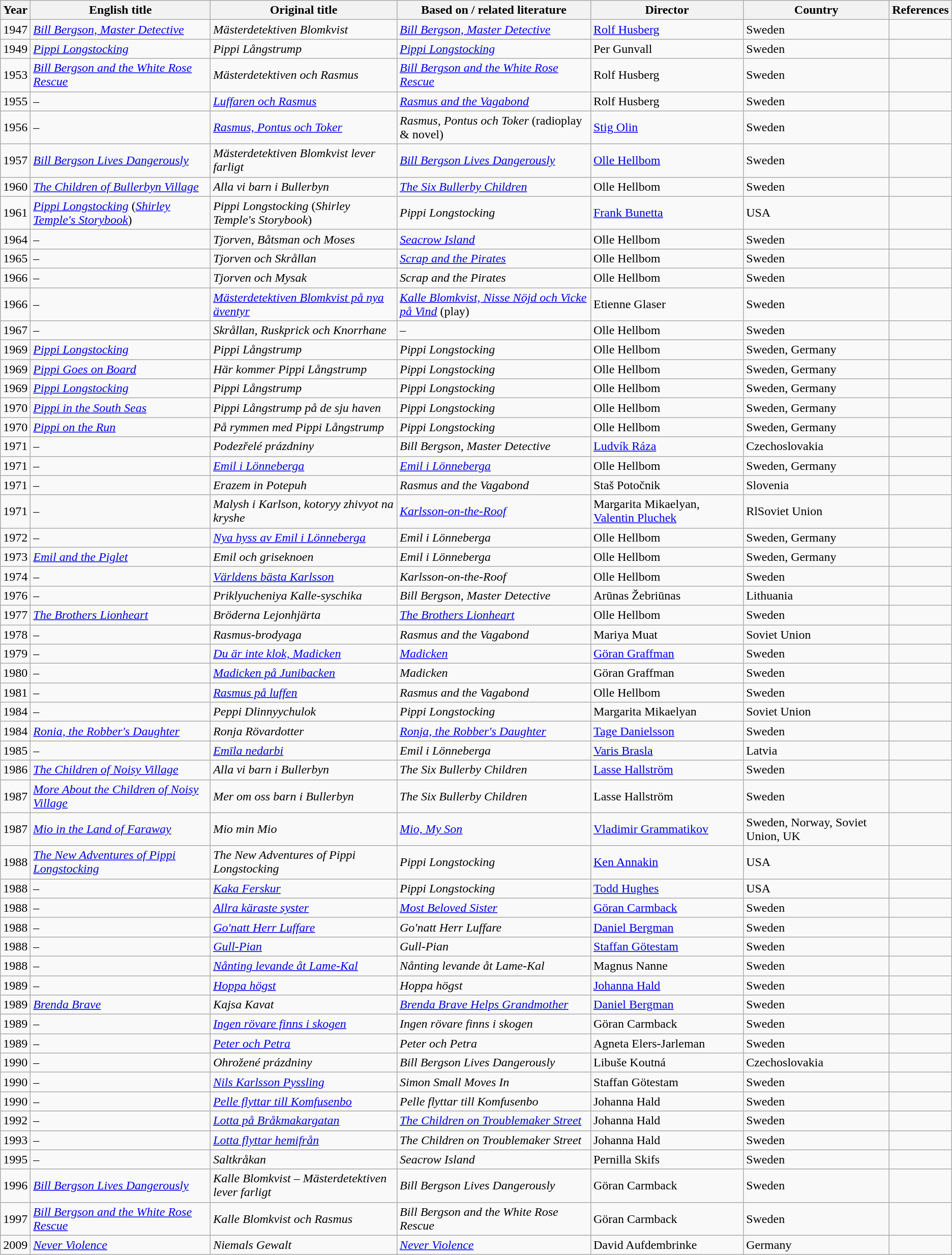<table class="wikitable sortable">
<tr class="hintergrundfarbe5">
<th>Year</th>
<th>English title</th>
<th>Original title</th>
<th>Based on / related literature</th>
<th>Director</th>
<th>Country</th>
<th>References</th>
</tr>
<tr>
<td>1947</td>
<td><em><a href='#'>Bill Bergson, Master Detective</a></em></td>
<td><em>Mästerdetektiven Blomkvist</em></td>
<td><em><a href='#'>Bill Bergson, Master Detective</a></em></td>
<td><a href='#'>Rolf Husberg</a></td>
<td>Sweden</td>
<td></td>
</tr>
<tr>
<td>1949</td>
<td><em><a href='#'>Pippi Longstocking</a></em></td>
<td><em>Pippi Långstrump</em></td>
<td><em><a href='#'>Pippi Longstocking</a></em></td>
<td>Per Gunvall</td>
<td>Sweden</td>
<td></td>
</tr>
<tr>
<td>1953</td>
<td><em><a href='#'>Bill Bergson and the White Rose Rescue</a></em></td>
<td><em>Mästerdetektiven och Rasmus</em></td>
<td><em><a href='#'>Bill Bergson and the White Rose Rescue</a></em></td>
<td>Rolf Husberg</td>
<td>Sweden</td>
<td></td>
</tr>
<tr>
<td>1955</td>
<td>–</td>
<td><em><a href='#'>Luffaren och Rasmus</a></em></td>
<td><em><a href='#'>Rasmus and the Vagabond</a></em></td>
<td>Rolf Husberg</td>
<td>Sweden</td>
<td></td>
</tr>
<tr>
<td>1956</td>
<td>–</td>
<td><em><a href='#'>Rasmus, Pontus och Toker</a></em></td>
<td><em>Rasmus, Pontus och Toker</em> (radioplay & novel)</td>
<td><a href='#'>Stig Olin</a></td>
<td>Sweden</td>
<td></td>
</tr>
<tr>
<td>1957</td>
<td><em><a href='#'>Bill Bergson Lives Dangerously</a></em></td>
<td><em>Mästerdetektiven Blomkvist lever farligt</em></td>
<td><em><a href='#'>Bill Bergson Lives Dangerously</a></em></td>
<td><a href='#'>Olle Hellbom</a></td>
<td>Sweden</td>
<td></td>
</tr>
<tr>
<td>1960</td>
<td><em><a href='#'>The Children of Bullerbyn Village</a></em></td>
<td><em>Alla vi barn i Bullerbyn</em></td>
<td><em><a href='#'>The Six Bullerby Children</a></em></td>
<td>Olle Hellbom</td>
<td>Sweden</td>
<td></td>
</tr>
<tr>
<td>1961</td>
<td><em><a href='#'>Pippi Longstocking</a></em> (<em><a href='#'>Shirley Temple's Storybook</a></em>)</td>
<td><em>Pippi Longstocking</em> (<em>Shirley Temple's Storybook</em>)</td>
<td><em>Pippi Longstocking</em></td>
<td><a href='#'>Frank Bunetta</a></td>
<td>USA</td>
<td></td>
</tr>
<tr>
<td>1964</td>
<td>–</td>
<td><em>Tjorven, Båtsman och Moses</em></td>
<td><em><a href='#'>Seacrow Island</a></em></td>
<td>Olle Hellbom</td>
<td>Sweden</td>
<td></td>
</tr>
<tr>
<td>1965</td>
<td>–</td>
<td><em>Tjorven och Skrållan</em></td>
<td><em><a href='#'>Scrap and the Pirates</a></em></td>
<td>Olle Hellbom</td>
<td>Sweden</td>
<td></td>
</tr>
<tr>
<td>1966</td>
<td>–</td>
<td><em>Tjorven och Mysak</em></td>
<td><em>Scrap and the Pirates</em></td>
<td>Olle Hellbom</td>
<td>Sweden</td>
<td></td>
</tr>
<tr>
<td>1966</td>
<td>–</td>
<td><em><a href='#'>Mästerdetektiven Blomkvist på nya äventyr</a></em></td>
<td><em><a href='#'>Kalle Blomkvist, Nisse Nöjd och Vicke på Vind</a></em> (play)</td>
<td>Etienne Glaser</td>
<td>Sweden</td>
<td></td>
</tr>
<tr>
<td>1967</td>
<td>–</td>
<td><em>Skrållan, Ruskprick och Knorrhane</em></td>
<td>–</td>
<td>Olle Hellbom</td>
<td>Sweden</td>
<td></td>
</tr>
<tr>
<td>1969</td>
<td><em><a href='#'>Pippi Longstocking</a></em></td>
<td><em>Pippi Långstrump</em></td>
<td><em>Pippi Longstocking</em></td>
<td>Olle Hellbom</td>
<td>Sweden, Germany</td>
<td></td>
</tr>
<tr>
<td>1969</td>
<td><em><a href='#'>Pippi Goes on Board</a></em></td>
<td><em>Här kommer Pippi Långstrump</em></td>
<td><em>Pippi Longstocking</em></td>
<td>Olle Hellbom</td>
<td>Sweden, Germany</td>
<td></td>
</tr>
<tr>
<td>1969</td>
<td><em><a href='#'>Pippi Longstocking</a></em></td>
<td><em>Pippi Långstrump</em></td>
<td><em>Pippi Longstocking</em></td>
<td>Olle Hellbom</td>
<td>Sweden, Germany</td>
<td></td>
</tr>
<tr>
<td>1970</td>
<td><em><a href='#'>Pippi in the South Seas</a></em></td>
<td><em>Pippi Långstrump på de sju haven</em></td>
<td><em>Pippi Longstocking</em></td>
<td>Olle Hellbom</td>
<td>Sweden, Germany</td>
<td></td>
</tr>
<tr>
<td>1970</td>
<td><em><a href='#'>Pippi on the Run</a></em></td>
<td><em>På rymmen med Pippi Långstrump</em></td>
<td><em>Pippi Longstocking</em></td>
<td>Olle Hellbom</td>
<td>Sweden, Germany</td>
<td></td>
</tr>
<tr>
<td>1971</td>
<td>–</td>
<td><em>Podezřelé prázdniny</em></td>
<td><em>Bill Bergson, Master Detective</em></td>
<td><a href='#'>Ludvík Ráza</a></td>
<td>Czechoslovakia</td>
<td></td>
</tr>
<tr>
<td>1971</td>
<td>–</td>
<td><em><a href='#'>Emil i Lönneberga</a></em></td>
<td><em><a href='#'>Emil i Lönneberga</a></em></td>
<td>Olle Hellbom</td>
<td>Sweden, Germany</td>
<td></td>
</tr>
<tr>
<td>1971</td>
<td>–</td>
<td><em>Erazem in Potepuh</em></td>
<td><em>Rasmus and the Vagabond</em></td>
<td>Staš Potočnik</td>
<td>Slovenia</td>
<td></td>
</tr>
<tr>
<td>1971</td>
<td>–</td>
<td><em>Malysh i Karlson, kotoryy zhivyot na kryshe</em></td>
<td><em><a href='#'>Karlsson-on-the-Roof</a></em></td>
<td>Margarita Mikaelyan, <a href='#'>Valentin Pluchek</a></td>
<td>RlSoviet Union</td>
<td></td>
</tr>
<tr>
<td>1972</td>
<td>–</td>
<td><em><a href='#'>Nya hyss av Emil i Lönneberga</a></em></td>
<td><em>Emil i Lönneberga</em></td>
<td>Olle Hellbom</td>
<td>Sweden, Germany</td>
<td></td>
</tr>
<tr>
<td>1973</td>
<td><em><a href='#'>Emil and the Piglet</a></em></td>
<td><em>Emil och griseknoen</em></td>
<td><em>Emil i Lönneberga</em></td>
<td>Olle Hellbom</td>
<td>Sweden, Germany</td>
<td></td>
</tr>
<tr>
<td>1974</td>
<td>–</td>
<td><em><a href='#'>Världens bästa Karlsson</a></em></td>
<td><em>Karlsson-on-the-Roof</em></td>
<td>Olle Hellbom</td>
<td>Sweden</td>
<td></td>
</tr>
<tr>
<td>1976</td>
<td>–</td>
<td><em>Priklyucheniya Kalle-syschika</em></td>
<td><em>Bill Bergson, Master Detective</em></td>
<td>Arūnas Žebriūnas</td>
<td>Lithuania</td>
<td></td>
</tr>
<tr>
<td>1977</td>
<td><em><a href='#'>The Brothers Lionheart</a></em></td>
<td><em>Bröderna Lejonhjärta</em></td>
<td><em><a href='#'>The Brothers Lionheart</a></em></td>
<td>Olle Hellbom</td>
<td>Sweden</td>
<td></td>
</tr>
<tr>
<td>1978</td>
<td>–</td>
<td><em>Rasmus-brodyaga</em></td>
<td><em>Rasmus and the Vagabond</em></td>
<td>Mariya Muat</td>
<td>Soviet Union</td>
<td></td>
</tr>
<tr>
<td>1979</td>
<td>–</td>
<td><em><a href='#'>Du är inte klok, Madicken</a></em></td>
<td><em><a href='#'>Madicken</a></em></td>
<td><a href='#'>Göran Graffman</a></td>
<td>Sweden</td>
<td></td>
</tr>
<tr>
<td>1980</td>
<td>–</td>
<td><em><a href='#'>Madicken på Junibacken</a></em></td>
<td><em>Madicken</em></td>
<td>Göran Graffman</td>
<td>Sweden</td>
<td></td>
</tr>
<tr>
<td>1981</td>
<td>–</td>
<td><em><a href='#'>Rasmus på luffen</a></em></td>
<td><em>Rasmus and the Vagabond</em></td>
<td>Olle Hellbom</td>
<td>Sweden</td>
<td></td>
</tr>
<tr>
<td>1984</td>
<td>–</td>
<td><em>Peppi Dlinnyychulok</em></td>
<td><em>Pippi Longstocking</em></td>
<td>Margarita Mikaelyan</td>
<td>Soviet Union</td>
<td></td>
</tr>
<tr>
<td>1984</td>
<td><em><a href='#'>Ronia, the Robber's Daughter</a></em></td>
<td><em>Ronja Rövardotter</em></td>
<td><em><a href='#'>Ronja, the Robber's Daughter</a></em></td>
<td><a href='#'>Tage Danielsson</a></td>
<td>Sweden</td>
<td></td>
</tr>
<tr>
<td>1985</td>
<td>–</td>
<td><em><a href='#'>Emīla nedarbi</a></em></td>
<td><em>Emil i Lönneberga</em></td>
<td><a href='#'>Varis Brasla</a></td>
<td>Latvia</td>
<td></td>
</tr>
<tr>
<td>1986</td>
<td><em><a href='#'>The Children of Noisy Village</a></em></td>
<td><em>Alla vi barn i Bullerbyn</em></td>
<td><em>The Six Bullerby Children</em></td>
<td><a href='#'>Lasse Hallström</a></td>
<td>Sweden</td>
<td></td>
</tr>
<tr>
<td>1987</td>
<td><em><a href='#'>More About the Children of Noisy Village</a></em></td>
<td><em>Mer om oss barn i Bullerbyn</em></td>
<td><em>The Six Bullerby Children</em></td>
<td>Lasse Hallström</td>
<td>Sweden</td>
<td></td>
</tr>
<tr>
<td>1987</td>
<td><em><a href='#'>Mio in the Land of Faraway</a></em></td>
<td><em>Mio min Mio</em></td>
<td><em><a href='#'>Mio, My Son</a></em></td>
<td><a href='#'>Vladimir Grammatikov</a></td>
<td>Sweden, Norway, Soviet Union, UK</td>
<td></td>
</tr>
<tr>
<td>1988</td>
<td><em><a href='#'>The New Adventures of Pippi Longstocking</a></em></td>
<td><em>The New Adventures of Pippi Longstocking</em></td>
<td><em>Pippi Longstocking</em></td>
<td><a href='#'>Ken Annakin</a></td>
<td>USA</td>
<td></td>
</tr>
<tr>
<td>1988</td>
<td>–</td>
<td><em><a href='#'>Kaka Ferskur</a></em></td>
<td><em>Pippi Longstocking</em></td>
<td><a href='#'>Todd Hughes</a></td>
<td>USA</td>
<td></td>
</tr>
<tr>
<td>1988</td>
<td>–</td>
<td><em><a href='#'>Allra käraste syster</a></em></td>
<td><em><a href='#'>Most Beloved Sister</a></em></td>
<td><a href='#'>Göran Carmback</a></td>
<td>Sweden</td>
<td></td>
</tr>
<tr>
<td>1988</td>
<td>–</td>
<td><em><a href='#'>Go'natt Herr Luffare</a></em></td>
<td><em>Go'natt Herr Luffare</em></td>
<td><a href='#'>Daniel Bergman</a></td>
<td>Sweden</td>
<td></td>
</tr>
<tr>
<td>1988</td>
<td>–</td>
<td><em><a href='#'>Gull-Pian</a></em></td>
<td><em>Gull-Pian</em></td>
<td><a href='#'>Staffan Götestam</a></td>
<td>Sweden</td>
<td></td>
</tr>
<tr>
<td>1988</td>
<td>–</td>
<td><em><a href='#'>Nånting levande åt Lame-Kal</a></em></td>
<td><em>Nånting levande åt Lame-Kal</em></td>
<td>Magnus Nanne</td>
<td>Sweden</td>
<td></td>
</tr>
<tr>
<td>1989</td>
<td>–</td>
<td><em><a href='#'>Hoppa högst</a></em></td>
<td><em>Hoppa högst</em></td>
<td><a href='#'>Johanna Hald</a></td>
<td>Sweden</td>
<td></td>
</tr>
<tr>
<td>1989</td>
<td><em><a href='#'>Brenda Brave</a></em></td>
<td><em>Kajsa Kavat</em></td>
<td><em><a href='#'>Brenda Brave Helps Grandmother</a></em></td>
<td><a href='#'>Daniel Bergman</a></td>
<td>Sweden</td>
<td></td>
</tr>
<tr>
<td>1989</td>
<td>–</td>
<td><em><a href='#'>Ingen rövare finns i skogen</a></em></td>
<td><em>Ingen rövare finns i skogen</em></td>
<td>Göran Carmback</td>
<td>Sweden</td>
<td></td>
</tr>
<tr>
<td>1989</td>
<td>–</td>
<td><em><a href='#'>Peter och Petra</a></em></td>
<td><em>Peter och Petra</em></td>
<td>Agneta Elers-Jarleman</td>
<td>Sweden</td>
<td></td>
</tr>
<tr>
<td>1990</td>
<td>–</td>
<td><em>Ohrožené prázdniny</em></td>
<td><em>Bill Bergson Lives Dangerously</em></td>
<td>Libuše Koutná</td>
<td>Czechoslovakia</td>
<td></td>
</tr>
<tr>
<td>1990</td>
<td>–</td>
<td><em><a href='#'>Nils Karlsson Pyssling</a></em></td>
<td><em>Simon Small Moves In</em></td>
<td>Staffan Götestam</td>
<td>Sweden</td>
<td></td>
</tr>
<tr>
<td>1990</td>
<td>–</td>
<td><em><a href='#'>Pelle flyttar till Komfusenbo</a></em></td>
<td><em>Pelle flyttar till Komfusenbo</em></td>
<td>Johanna Hald</td>
<td>Sweden</td>
<td></td>
</tr>
<tr>
<td>1992</td>
<td>–</td>
<td><em><a href='#'>Lotta på Bråkmakargatan</a></em></td>
<td><em><a href='#'>The Children on Troublemaker Street</a></em></td>
<td>Johanna Hald</td>
<td>Sweden</td>
<td></td>
</tr>
<tr>
<td>1993</td>
<td>–</td>
<td><em><a href='#'>Lotta flyttar hemifrån</a></em></td>
<td><em>The Children on Troublemaker Street</em></td>
<td>Johanna Hald</td>
<td>Sweden</td>
<td></td>
</tr>
<tr>
<td>1995</td>
<td>–</td>
<td><em>Saltkråkan</em></td>
<td><em>Seacrow Island</em></td>
<td>Pernilla Skifs</td>
<td>Sweden</td>
<td></td>
</tr>
<tr>
<td>1996</td>
<td><em><a href='#'>Bill Bergson Lives Dangerously</a></em></td>
<td><em>Kalle Blomkvist – Mästerdetektiven lever farligt</em></td>
<td><em>Bill Bergson Lives Dangerously</em></td>
<td>Göran Carmback</td>
<td>Sweden</td>
<td></td>
</tr>
<tr>
<td>1997</td>
<td><em><a href='#'>Bill Bergson and the White Rose Rescue</a></em></td>
<td><em>Kalle Blomkvist och Rasmus</em></td>
<td><em>Bill Bergson and the White Rose Rescue</em></td>
<td>Göran Carmback</td>
<td>Sweden</td>
<td></td>
</tr>
<tr>
<td>2009</td>
<td><em><a href='#'>Never Violence</a></em></td>
<td><em>Niemals Gewalt</em></td>
<td><em><a href='#'>Never Violence</a></em></td>
<td>David Aufdembrinke</td>
<td>Germany</td>
<td></td>
</tr>
</table>
